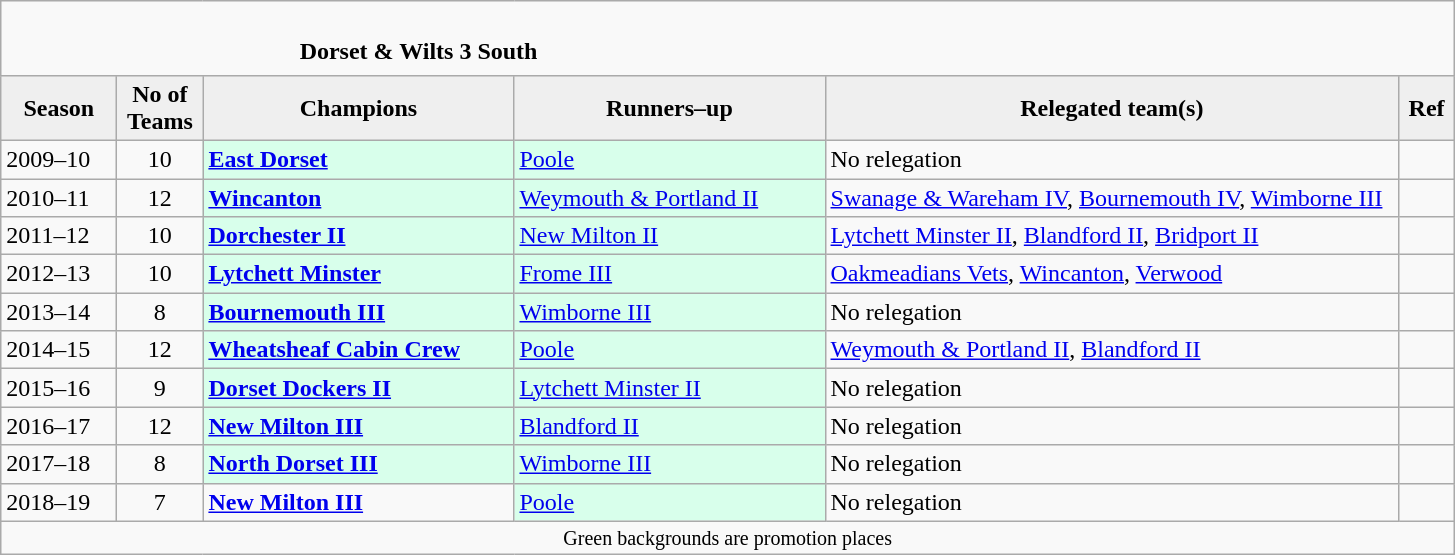<table class="wikitable" style="text-align: left;">
<tr>
<td colspan="11" cellpadding="0" cellspacing="0"><br><table border="0" style="width:100%;" cellpadding="0" cellspacing="0">
<tr>
<td style="width:20%; border:0;"></td>
<td style="border:0;"><strong>Dorset & Wilts 3 South</strong></td>
<td style="width:20%; border:0;"></td>
</tr>
</table>
</td>
</tr>
<tr>
<th style="background:#efefef; width:70px;">Season</th>
<th style="background:#efefef; width:50px;">No of Teams</th>
<th style="background:#efefef; width:200px;">Champions</th>
<th style="background:#efefef; width:200px;">Runners–up</th>
<th style="background:#efefef; width:375px;">Relegated team(s)</th>
<th style="background:#efefef; width:30px;">Ref</th>
</tr>
<tr align=left>
<td>2009–10</td>
<td style="text-align: center;">10</td>
<td style="background:#d8ffeb;"><strong><a href='#'>East Dorset</a></strong></td>
<td style="background:#d8ffeb;"><a href='#'>Poole</a></td>
<td>No relegation</td>
<td></td>
</tr>
<tr>
<td>2010–11</td>
<td style="text-align: center;">12</td>
<td style="background:#d8ffeb;"><strong><a href='#'>Wincanton</a></strong></td>
<td style="background:#d8ffeb;"><a href='#'>Weymouth & Portland II</a></td>
<td><a href='#'>Swanage & Wareham IV</a>, <a href='#'>Bournemouth IV</a>, <a href='#'>Wimborne III</a></td>
<td></td>
</tr>
<tr>
<td>2011–12</td>
<td style="text-align: center;">10</td>
<td style="background:#d8ffeb;"><strong><a href='#'>Dorchester II</a></strong></td>
<td style="background:#d8ffeb;"><a href='#'>New Milton II</a></td>
<td><a href='#'>Lytchett Minster II</a>, <a href='#'>Blandford II</a>, <a href='#'>Bridport II</a></td>
<td></td>
</tr>
<tr>
<td>2012–13</td>
<td style="text-align: center;">10</td>
<td style="background:#d8ffeb;"><strong><a href='#'>Lytchett Minster</a></strong></td>
<td style="background:#d8ffeb;"><a href='#'>Frome III</a></td>
<td><a href='#'>Oakmeadians Vets</a>, <a href='#'>Wincanton</a>, <a href='#'>Verwood</a></td>
<td></td>
</tr>
<tr>
<td>2013–14</td>
<td style="text-align: center;">8</td>
<td style="background:#d8ffeb;"><strong><a href='#'>Bournemouth III</a></strong></td>
<td style="background:#d8ffeb;"><a href='#'>Wimborne III</a></td>
<td>No relegation</td>
<td></td>
</tr>
<tr>
<td>2014–15</td>
<td style="text-align: center;">12</td>
<td style="background:#d8ffeb;"><strong><a href='#'>Wheatsheaf Cabin Crew</a></strong></td>
<td style="background:#d8ffeb;"><a href='#'>Poole</a></td>
<td><a href='#'>Weymouth & Portland II</a>, <a href='#'>Blandford II</a></td>
<td></td>
</tr>
<tr>
<td>2015–16</td>
<td style="text-align: center;">9</td>
<td style="background:#d8ffeb;"><strong><a href='#'>Dorset Dockers II</a></strong></td>
<td style="background:#d8ffeb;"><a href='#'>Lytchett Minster II</a></td>
<td>No relegation</td>
<td></td>
</tr>
<tr>
<td>2016–17</td>
<td style="text-align: center;">12</td>
<td style="background:#d8ffeb;"><strong><a href='#'>New Milton III</a></strong></td>
<td style="background:#d8ffeb;"><a href='#'>Blandford II</a></td>
<td>No relegation</td>
<td></td>
</tr>
<tr>
<td>2017–18</td>
<td style="text-align: center;">8</td>
<td style="background:#d8ffeb;"><strong><a href='#'>North Dorset III</a></strong></td>
<td style="background:#d8ffeb;"><a href='#'>Wimborne III</a></td>
<td>No relegation</td>
<td></td>
</tr>
<tr>
<td>2018–19</td>
<td style="text-align: center;">7</td>
<td><strong><a href='#'>New Milton III</a></strong></td>
<td style="background:#d8ffeb;"><a href='#'>Poole</a></td>
<td>No relegation</td>
<td></td>
</tr>
<tr>
<td colspan="15"  style="border:0; font-size:smaller; text-align:center;">Green backgrounds are promotion places</td>
</tr>
</table>
